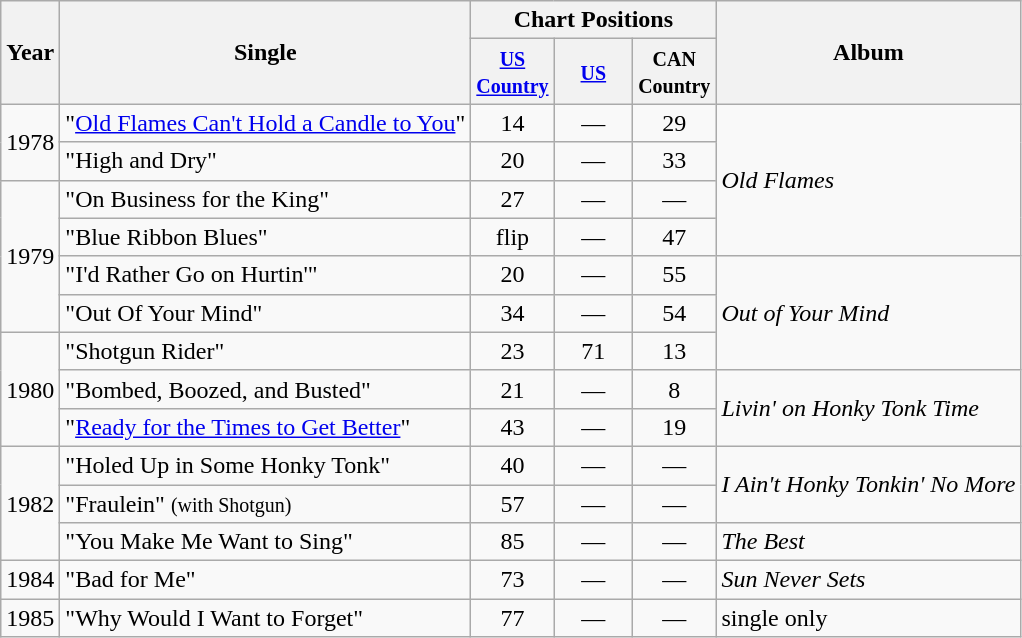<table class="wikitable">
<tr>
<th rowspan="2">Year</th>
<th rowspan="2">Single</th>
<th colspan="3">Chart Positions</th>
<th rowspan="2">Album</th>
</tr>
<tr>
<th width="45"><small><a href='#'>US Country</a></small></th>
<th width="45"><small><a href='#'>US</a></small></th>
<th width="45"><small>CAN Country</small></th>
</tr>
<tr>
<td rowspan="2">1978</td>
<td>"<a href='#'>Old Flames Can't Hold a Candle to You</a>"</td>
<td align="center">14</td>
<td align="center">—</td>
<td align="center">29</td>
<td rowspan="4"><em>Old Flames</em></td>
</tr>
<tr>
<td>"High and Dry"</td>
<td align="center">20</td>
<td align="center">—</td>
<td align="center">33</td>
</tr>
<tr>
<td rowspan="4">1979</td>
<td>"On Business for the King"</td>
<td align="center">27</td>
<td align="center">—</td>
<td align="center">—</td>
</tr>
<tr>
<td>"Blue Ribbon Blues"</td>
<td align="center">flip</td>
<td align="center">—</td>
<td align="center">47</td>
</tr>
<tr>
<td>"I'd Rather Go on Hurtin'"</td>
<td align="center">20</td>
<td align="center">—</td>
<td align="center">55</td>
<td rowspan="3"><em>Out of Your Mind</em></td>
</tr>
<tr>
<td>"Out Of Your Mind"</td>
<td align="center">34</td>
<td align="center">—</td>
<td align="center">54</td>
</tr>
<tr>
<td rowspan="3">1980</td>
<td>"Shotgun Rider"</td>
<td align="center">23</td>
<td align="center">71</td>
<td align="center">13</td>
</tr>
<tr>
<td>"Bombed, Boozed, and Busted"</td>
<td align="center">21</td>
<td align="center">—</td>
<td align="center">8</td>
<td rowspan="2"><em>Livin' on Honky Tonk Time</em></td>
</tr>
<tr>
<td>"<a href='#'>Ready for the Times to Get Better</a>"</td>
<td align="center">43</td>
<td align="center">—</td>
<td align="center">19</td>
</tr>
<tr>
<td rowspan="3">1982</td>
<td>"Holed Up in Some Honky Tonk"</td>
<td align="center">40</td>
<td align="center">—</td>
<td align="center">—</td>
<td rowspan="2"><em>I Ain't Honky Tonkin' No More</em></td>
</tr>
<tr>
<td>"Fraulein" <small>(with Shotgun)</small></td>
<td align="center">57</td>
<td align="center">—</td>
<td align="center">—</td>
</tr>
<tr>
<td>"You Make Me Want to Sing"</td>
<td align="center">85</td>
<td align="center">—</td>
<td align="center">—</td>
<td><em>The Best</em></td>
</tr>
<tr>
<td>1984</td>
<td>"Bad for Me"</td>
<td align="center">73</td>
<td align="center">—</td>
<td align="center">—</td>
<td><em>Sun Never Sets</em></td>
</tr>
<tr>
<td>1985</td>
<td>"Why Would I Want to Forget"</td>
<td align="center">77</td>
<td align="center">—</td>
<td align="center">—</td>
<td>single only</td>
</tr>
</table>
